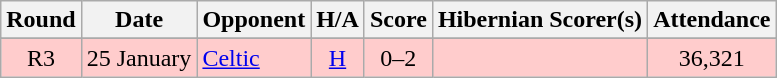<table class="wikitable" style="text-align:center">
<tr>
<th>Round</th>
<th>Date</th>
<th>Opponent</th>
<th>H/A</th>
<th>Score</th>
<th>Hibernian Scorer(s)</th>
<th>Attendance</th>
</tr>
<tr bgcolor=#EEFFEE>
</tr>
<tr bgcolor=#FFCCCC>
<td>R3</td>
<td align=left>25 January</td>
<td align=left><a href='#'>Celtic</a></td>
<td><a href='#'>H</a></td>
<td>0–2</td>
<td align=left></td>
<td>36,321</td>
</tr>
</table>
